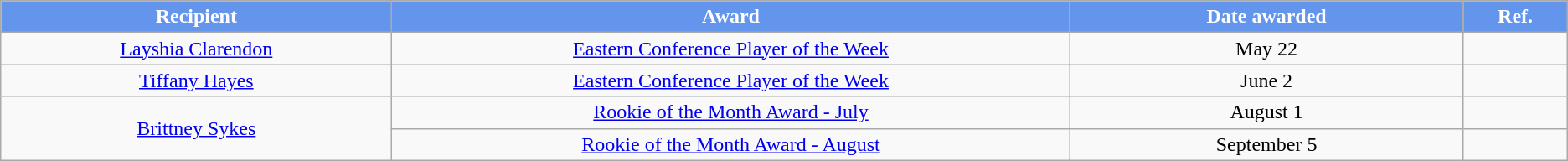<table class="wikitable sortable sortable" style="text-align: center">
<tr>
<th style="background:#6495ED;color:white"; width="5%">Recipient</th>
<th style="background:#6495ED;color:white"; width="9%">Award</th>
<th style="background:#6495ED;color:white"; width="5%">Date awarded</th>
<th style="background:#6495ED;color:white"; width="1%" class="unsortable">Ref.</th>
</tr>
<tr>
<td><a href='#'>Layshia Clarendon</a></td>
<td><a href='#'>Eastern Conference Player of the Week</a></td>
<td>May 22</td>
<td></td>
</tr>
<tr>
<td><a href='#'>Tiffany Hayes</a></td>
<td><a href='#'>Eastern Conference Player of the Week</a></td>
<td>June 2</td>
<td></td>
</tr>
<tr>
<td rowspan=2><a href='#'>Brittney Sykes</a></td>
<td><a href='#'>Rookie of the Month Award - July</a></td>
<td>August 1</td>
<td></td>
</tr>
<tr>
<td><a href='#'>Rookie of the Month Award - August</a></td>
<td>September 5</td>
<td></td>
</tr>
</table>
